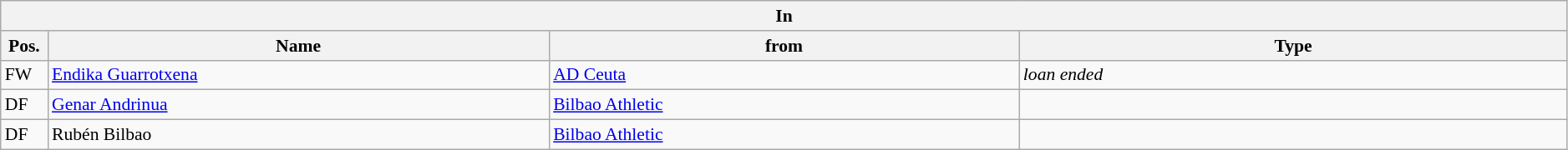<table class="wikitable" style="font-size:90%;width:99%;">
<tr>
<th colspan="4">In</th>
</tr>
<tr>
<th width=3%>Pos.</th>
<th width=32%>Name</th>
<th width=30%>from</th>
<th width=35%>Type</th>
</tr>
<tr>
<td>FW</td>
<td><a href='#'>Endika Guarrotxena</a></td>
<td><a href='#'>AD Ceuta</a></td>
<td><em>loan ended</em></td>
</tr>
<tr>
<td>DF</td>
<td><a href='#'>Genar Andrinua</a></td>
<td><a href='#'>Bilbao Athletic</a></td>
<td></td>
</tr>
<tr>
<td>DF</td>
<td>Rubén Bilbao</td>
<td><a href='#'>Bilbao Athletic</a></td>
<td></td>
</tr>
</table>
